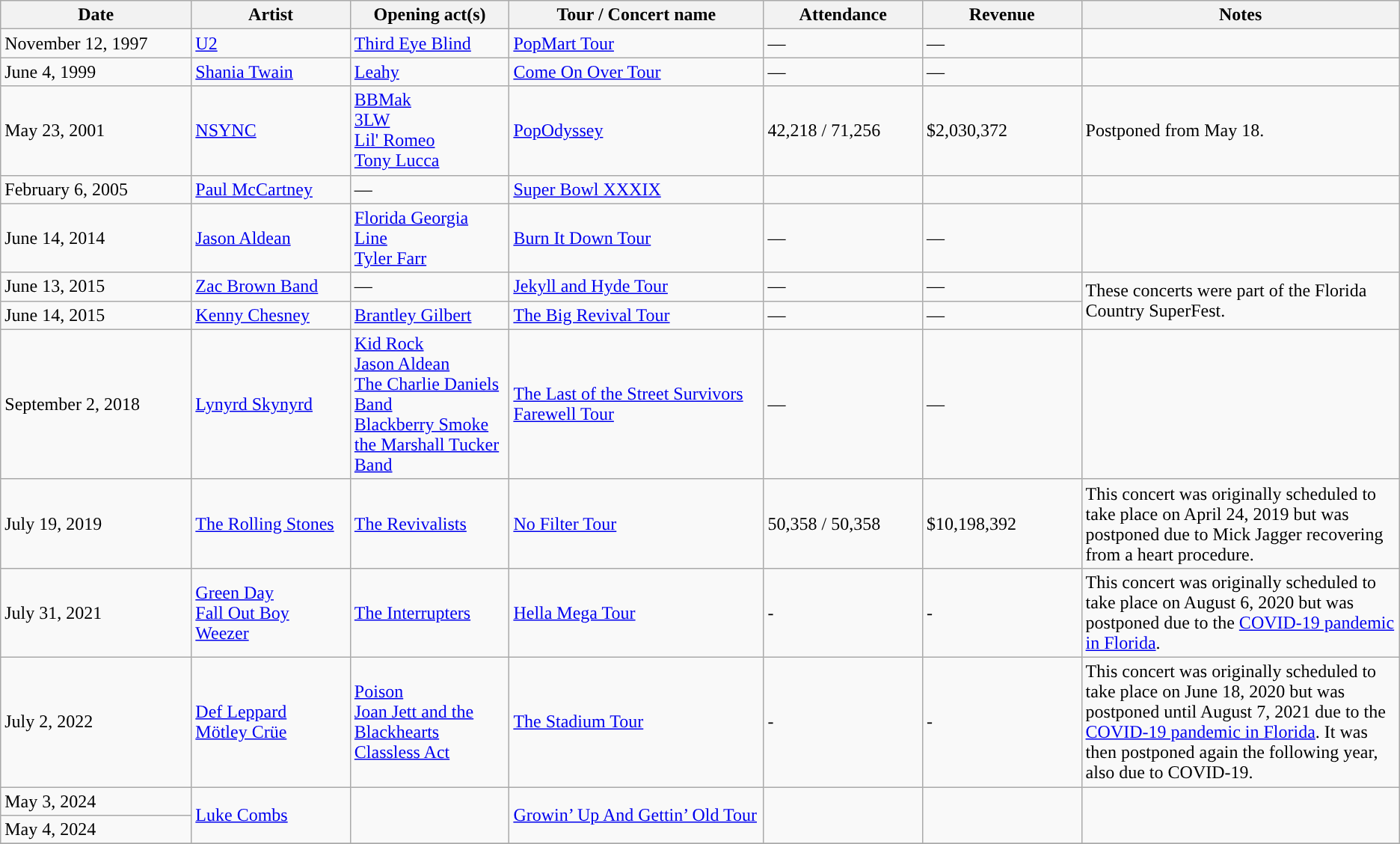<table class="wikitable" style=font-size:100% style="text-align:center">
<tr>
<th width=12% style="text-align:center;">Date</th>
<th width=10% style="text-align:center;">Artist</th>
<th width=10% style="text-align:center;">Opening act(s)</th>
<th width=16% style="text-align:center;">Tour / Concert name</th>
<th width=10% style="text-align:center;">Attendance</th>
<th width=10% style="text-align:center;">Revenue</th>
<th width=20% style="text-align:center;">Notes</th>
</tr>
<tr>
<td>November 12, 1997</td>
<td><a href='#'>U2</a></td>
<td><a href='#'>Third Eye Blind</a></td>
<td><a href='#'>PopMart Tour</a></td>
<td>—</td>
<td>—</td>
<td></td>
</tr>
<tr>
<td>June 4, 1999</td>
<td><a href='#'>Shania Twain</a></td>
<td><a href='#'>Leahy</a></td>
<td><a href='#'>Come On Over Tour</a></td>
<td>—</td>
<td>—</td>
<td></td>
</tr>
<tr>
<td>May 23, 2001</td>
<td><a href='#'>NSYNC</a></td>
<td><a href='#'>BBMak</a><br><a href='#'>3LW</a><br><a href='#'>Lil' Romeo</a><br><a href='#'>Tony Lucca</a></td>
<td><a href='#'>PopOdyssey</a></td>
<td>42,218 / 71,256</td>
<td>$2,030,372</td>
<td>Postponed from May 18.</td>
</tr>
<tr>
<td>February 6, 2005</td>
<td><a href='#'>Paul McCartney</a></td>
<td>—</td>
<td><a href='#'>Super Bowl XXXIX</a></td>
<td></td>
<td></td>
<td></td>
</tr>
<tr>
<td>June 14, 2014</td>
<td><a href='#'>Jason Aldean</a></td>
<td><a href='#'>Florida Georgia Line</a><br><a href='#'>Tyler Farr</a></td>
<td><a href='#'>Burn It Down Tour</a></td>
<td>—</td>
<td>—</td>
<td></td>
</tr>
<tr>
<td>June 13, 2015</td>
<td><a href='#'>Zac Brown Band</a></td>
<td>—</td>
<td><a href='#'>Jekyll and Hyde Tour</a></td>
<td>—</td>
<td>—</td>
<td rowspan=2>These concerts were part of the Florida Country SuperFest.</td>
</tr>
<tr>
<td>June 14, 2015</td>
<td><a href='#'>Kenny Chesney</a></td>
<td><a href='#'>Brantley Gilbert</a></td>
<td><a href='#'>The Big Revival Tour</a></td>
<td>—</td>
<td>—</td>
</tr>
<tr>
<td>September 2, 2018</td>
<td><a href='#'>Lynyrd Skynyrd</a></td>
<td><a href='#'>Kid Rock</a><br><a href='#'>Jason Aldean</a><br><a href='#'>The Charlie Daniels Band</a><br><a href='#'>Blackberry Smoke</a><br><a href='#'>the Marshall Tucker Band</a></td>
<td><a href='#'>The Last of the Street Survivors Farewell Tour</a></td>
<td>—</td>
<td>—</td>
<td></td>
</tr>
<tr>
<td>July 19, 2019</td>
<td><a href='#'>The Rolling Stones</a></td>
<td><a href='#'>The Revivalists</a></td>
<td><a href='#'>No Filter Tour</a></td>
<td>50,358 / 50,358</td>
<td>$10,198,392</td>
<td>This concert was originally scheduled to take place on April 24, 2019 but was postponed due to Mick Jagger recovering from a heart procedure.</td>
</tr>
<tr>
<td>July 31, 2021</td>
<td><a href='#'>Green Day</a><br><a href='#'>Fall Out Boy</a><br><a href='#'>Weezer</a></td>
<td><a href='#'>The Interrupters</a></td>
<td><a href='#'>Hella Mega Tour</a></td>
<td>-</td>
<td>-</td>
<td>This concert was originally scheduled to take place on August 6, 2020 but was postponed due to the <a href='#'>COVID-19 pandemic in Florida</a>.</td>
</tr>
<tr>
<td>July 2, 2022</td>
<td><a href='#'>Def Leppard</a><br><a href='#'>Mötley Crüe</a></td>
<td><a href='#'>Poison</a><br><a href='#'>Joan Jett and the Blackhearts</a><br><a href='#'>Classless Act</a></td>
<td><a href='#'>The Stadium Tour</a></td>
<td>-</td>
<td>-</td>
<td>This concert was originally scheduled to take place on June 18, 2020 but was postponed until August 7, 2021 due to the <a href='#'>COVID-19 pandemic in Florida</a>. It was then postponed again the following year, also due to COVID-19.</td>
</tr>
<tr>
<td>May 3, 2024</td>
<td rowspan="2"><a href='#'>Luke Combs</a></td>
<td rowspan="2"></td>
<td rowspan="2"><a href='#'>Growin’ Up And Gettin’ Old Tour</a></td>
<td rowspan="2"></td>
<td rowspan="2"></td>
<td rowspan="2"></td>
</tr>
<tr>
<td>May 4, 2024</td>
</tr>
<tr>
</tr>
</table>
